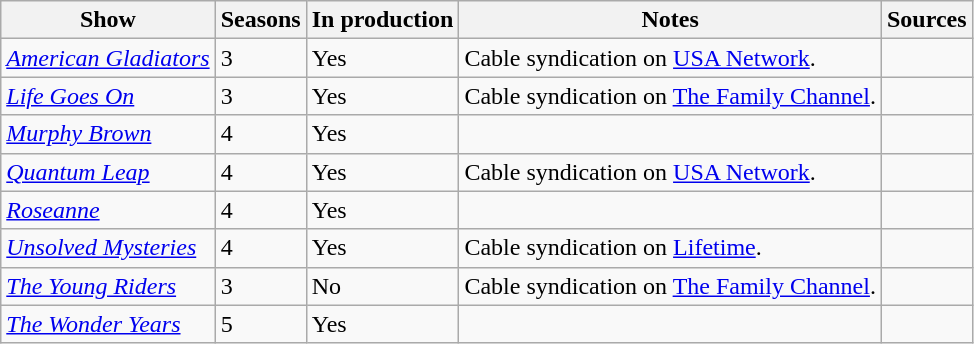<table class="wikitable">
<tr>
<th>Show</th>
<th>Seasons</th>
<th>In production</th>
<th>Notes</th>
<th>Sources</th>
</tr>
<tr>
<td><em><a href='#'>American Gladiators</a></em></td>
<td>3</td>
<td>Yes</td>
<td>Cable syndication on <a href='#'>USA Network</a>.</td>
<td></td>
</tr>
<tr>
<td><em><a href='#'>Life Goes On</a></em></td>
<td>3</td>
<td>Yes</td>
<td>Cable syndication on <a href='#'>The Family Channel</a>.</td>
<td></td>
</tr>
<tr>
<td><em><a href='#'>Murphy Brown</a></em></td>
<td>4</td>
<td>Yes</td>
<td></td>
<td></td>
</tr>
<tr>
<td><em><a href='#'>Quantum Leap</a></em></td>
<td>4</td>
<td>Yes</td>
<td>Cable syndication on <a href='#'>USA Network</a>.</td>
<td></td>
</tr>
<tr>
<td><em><a href='#'>Roseanne</a></em></td>
<td>4</td>
<td>Yes</td>
<td></td>
<td></td>
</tr>
<tr>
<td><em><a href='#'>Unsolved Mysteries</a></em></td>
<td>4</td>
<td>Yes</td>
<td>Cable syndication on <a href='#'>Lifetime</a>.</td>
<td></td>
</tr>
<tr>
<td><em><a href='#'>The Young Riders</a></em></td>
<td>3</td>
<td>No</td>
<td>Cable syndication on <a href='#'>The Family Channel</a>.</td>
<td></td>
</tr>
<tr>
<td><em><a href='#'>The Wonder Years</a></em></td>
<td>5</td>
<td>Yes</td>
<td></td>
<td></td>
</tr>
</table>
